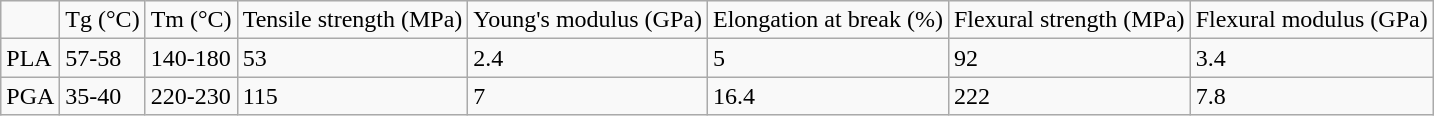<table class="wikitable">
<tr>
<td></td>
<td>Tg (°C)</td>
<td>Tm (°C)</td>
<td>Tensile strength (MPa)</td>
<td>Young's modulus (GPa)</td>
<td>Elongation at break (%)</td>
<td>Flexural strength (MPa)</td>
<td>Flexural modulus (GPa)</td>
</tr>
<tr>
<td>PLA</td>
<td>57-58</td>
<td>140-180</td>
<td>53</td>
<td>2.4</td>
<td>5</td>
<td>92</td>
<td>3.4</td>
</tr>
<tr>
<td>PGA</td>
<td>35-40</td>
<td>220-230</td>
<td>115</td>
<td>7</td>
<td>16.4</td>
<td>222</td>
<td>7.8</td>
</tr>
</table>
